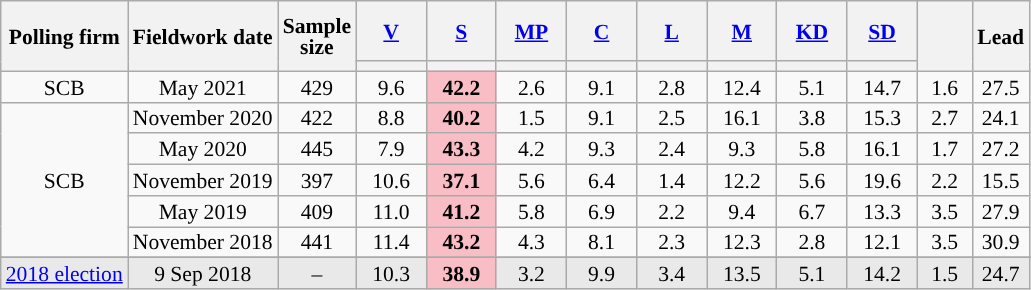<table class="wikitable sortable" style="text-align:center;font-size:90%;line-height:14px;">
<tr style="height:40px;">
<th rowspan="2">Polling firm</th>
<th rowspan="2">Fieldwork date</th>
<th rowspan="2">Sample<br>size</th>
<th class="sortable" style="width:40px;"><a href='#'>V</a></th>
<th class="sortable" style="width:40px;"><a href='#'>S</a></th>
<th class="sortable" style="width:40px;"><a href='#'>MP</a></th>
<th class="sortable" style="width:40px;"><a href='#'>C</a></th>
<th class="sortable" style="width:40px;"><a href='#'>L</a></th>
<th class="sortable" style="width:40px;"><a href='#'>M</a></th>
<th class="sortable" style="width:40px;"><a href='#'>KD</a></th>
<th class="sortable" style="width:40px;"><a href='#'>SD</a></th>
<th class="sortable" style="width:30px;" rowspan="2"></th>
<th style="width:30px;" rowspan="2">Lead</th>
</tr>
<tr>
<th style="background:"></th>
<th style="background:"></th>
<th style="background:"></th>
<th style="background:"></th>
<th style="background:"></th>
<th style="background:"></th>
<th style="background:"></th>
<th style="background:"></th>
</tr>
<tr>
<td>SCB</td>
<td>May 2021</td>
<td>429</td>
<td>9.6</td>
<td style="background:#F9BDC5;"><strong>42.2</strong></td>
<td>2.6</td>
<td>9.1</td>
<td>2.8</td>
<td>12.4</td>
<td>5.1</td>
<td>14.7</td>
<td>1.6</td>
<td style="background:">27.5</td>
</tr>
<tr>
<td rowspan="5">SCB</td>
<td>November 2020</td>
<td>422</td>
<td>8.8</td>
<td style="background:#F9BDC5;"><strong>40.2</strong></td>
<td>1.5</td>
<td>9.1</td>
<td>2.5</td>
<td>16.1</td>
<td>3.8</td>
<td>15.3</td>
<td>2.7</td>
<td style="background:">24.1</td>
</tr>
<tr>
<td>May 2020</td>
<td>445</td>
<td>7.9</td>
<td style="background:#F9BDC5;"><strong>43.3</strong></td>
<td>4.2</td>
<td>9.3</td>
<td>2.4</td>
<td>9.3</td>
<td>5.8</td>
<td>16.1</td>
<td>1.7</td>
<td style="background:">27.2</td>
</tr>
<tr>
<td>November 2019</td>
<td>397</td>
<td>10.6</td>
<td style="background:#F9BDC5;"><strong>37.1</strong></td>
<td>5.6</td>
<td>6.4</td>
<td>1.4</td>
<td>12.2</td>
<td>5.6</td>
<td>19.6</td>
<td>2.2</td>
<td style="background:">15.5</td>
</tr>
<tr>
<td>May 2019</td>
<td>409</td>
<td>11.0</td>
<td style="background:#F9BDC5;"><strong>41.2</strong></td>
<td>5.8</td>
<td>6.9</td>
<td>2.2</td>
<td>9.4</td>
<td>6.7</td>
<td>13.3</td>
<td>3.5</td>
<td style="background:">27.9</td>
</tr>
<tr>
<td>November 2018</td>
<td>441</td>
<td>11.4</td>
<td style="background:#F9BDC5;"><strong>43.2</strong></td>
<td>4.3</td>
<td>8.1</td>
<td>2.3</td>
<td>12.3</td>
<td>2.8</td>
<td>12.1</td>
<td>3.5</td>
<td style="background:">30.9</td>
</tr>
<tr>
</tr>
<tr style="background:#E9E9E9;">
<td><a href='#'>2018 election</a></td>
<td data-sort-value="2018-09-09">9 Sep 2018</td>
<td>–</td>
<td>10.3</td>
<td style="background:#F9BDC5;"><strong>38.9</strong></td>
<td>3.2</td>
<td>9.9</td>
<td>3.4</td>
<td>13.5</td>
<td>5.1</td>
<td>14.2</td>
<td>1.5</td>
<td style="background:">24.7</td>
</tr>
</table>
